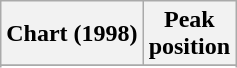<table class="wikitable sortable plainrowheaders" style="text-align:center">
<tr>
<th scope="col">Chart (1998)</th>
<th scope="col">Peak<br>position</th>
</tr>
<tr>
</tr>
<tr>
</tr>
<tr>
</tr>
<tr>
</tr>
</table>
